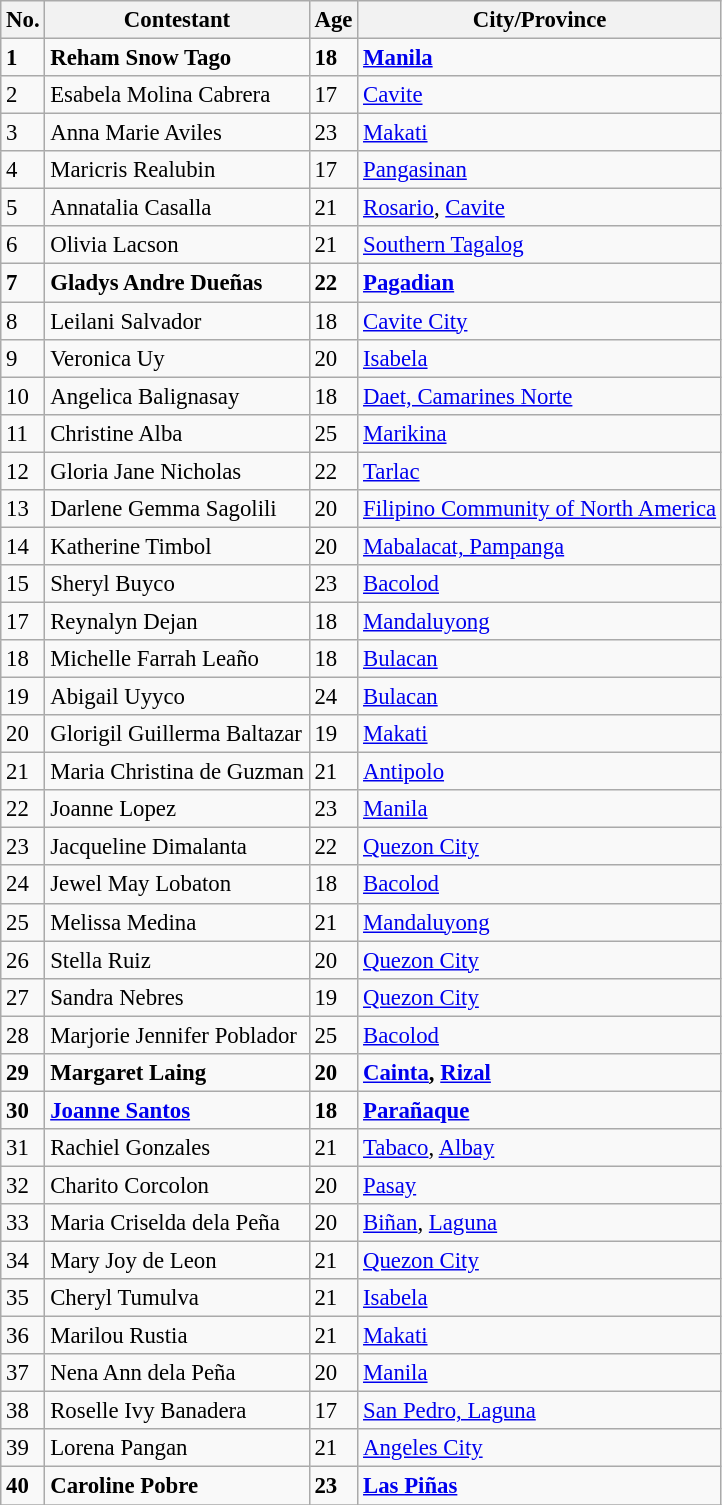<table class="wikitable sortable" style="font-size:95%;">
<tr>
<th>No.</th>
<th>Contestant</th>
<th>Age</th>
<th>City/Province</th>
</tr>
<tr>
<td><strong>1</strong></td>
<td><strong>Reham Snow Tago</strong></td>
<td><strong>18</strong></td>
<td><strong><a href='#'>Manila</a></strong></td>
</tr>
<tr>
<td>2</td>
<td>Esabela Molina Cabrera</td>
<td>17</td>
<td><a href='#'>Cavite</a></td>
</tr>
<tr>
<td>3</td>
<td>Anna Marie Aviles</td>
<td>23</td>
<td><a href='#'>Makati</a></td>
</tr>
<tr>
<td>4</td>
<td>Maricris Realubin</td>
<td>17</td>
<td><a href='#'>Pangasinan</a></td>
</tr>
<tr>
<td>5</td>
<td>Annatalia Casalla</td>
<td>21</td>
<td><a href='#'>Rosario</a>, <a href='#'>Cavite</a></td>
</tr>
<tr>
<td>6</td>
<td>Olivia Lacson</td>
<td>21</td>
<td><a href='#'>Southern Tagalog</a></td>
</tr>
<tr>
<td><strong>7</strong></td>
<td><strong>Gladys Andre Dueñas</strong></td>
<td><strong>22</strong></td>
<td><strong><a href='#'>Pagadian</a></strong></td>
</tr>
<tr>
<td>8</td>
<td>Leilani Salvador</td>
<td>18</td>
<td><a href='#'>Cavite City</a></td>
</tr>
<tr>
<td>9</td>
<td>Veronica Uy</td>
<td>20</td>
<td><a href='#'>Isabela</a></td>
</tr>
<tr>
<td>10</td>
<td>Angelica Balignasay</td>
<td>18</td>
<td><a href='#'>Daet, Camarines Norte</a></td>
</tr>
<tr>
<td>11</td>
<td>Christine Alba</td>
<td>25</td>
<td><a href='#'>Marikina</a></td>
</tr>
<tr>
<td>12</td>
<td>Gloria Jane Nicholas</td>
<td>22</td>
<td><a href='#'>Tarlac</a></td>
</tr>
<tr>
<td>13</td>
<td>Darlene Gemma Sagolili</td>
<td>20</td>
<td><a href='#'>Filipino Community of North America</a></td>
</tr>
<tr>
<td>14</td>
<td>Katherine Timbol</td>
<td>20</td>
<td><a href='#'>Mabalacat, Pampanga</a></td>
</tr>
<tr>
<td>15</td>
<td>Sheryl Buyco</td>
<td>23</td>
<td><a href='#'>Bacolod</a></td>
</tr>
<tr>
<td>17</td>
<td>Reynalyn Dejan</td>
<td>18</td>
<td><a href='#'>Mandaluyong</a></td>
</tr>
<tr>
<td>18</td>
<td>Michelle Farrah Leaño</td>
<td>18</td>
<td><a href='#'>Bulacan</a></td>
</tr>
<tr>
<td>19</td>
<td>Abigail Uyyco</td>
<td>24</td>
<td><a href='#'>Bulacan</a></td>
</tr>
<tr>
<td>20</td>
<td>Glorigil Guillerma Baltazar</td>
<td>19</td>
<td><a href='#'>Makati</a></td>
</tr>
<tr>
<td>21</td>
<td>Maria Christina de Guzman</td>
<td>21</td>
<td><a href='#'>Antipolo</a></td>
</tr>
<tr>
<td>22</td>
<td>Joanne Lopez</td>
<td>23</td>
<td><a href='#'>Manila</a></td>
</tr>
<tr>
<td>23</td>
<td>Jacqueline Dimalanta</td>
<td>22</td>
<td><a href='#'>Quezon City</a></td>
</tr>
<tr>
<td>24</td>
<td>Jewel May Lobaton</td>
<td>18</td>
<td><a href='#'>Bacolod</a></td>
</tr>
<tr>
<td>25</td>
<td>Melissa Medina</td>
<td>21</td>
<td><a href='#'>Mandaluyong</a></td>
</tr>
<tr>
<td>26</td>
<td>Stella Ruiz</td>
<td>20</td>
<td><a href='#'>Quezon City</a></td>
</tr>
<tr>
<td>27</td>
<td>Sandra Nebres</td>
<td>19</td>
<td><a href='#'>Quezon City</a></td>
</tr>
<tr>
<td>28</td>
<td>Marjorie Jennifer Poblador</td>
<td>25</td>
<td><a href='#'>Bacolod</a></td>
</tr>
<tr>
<td><strong>29</strong></td>
<td><strong>Margaret Laing</strong></td>
<td><strong>20</strong></td>
<td><strong><a href='#'>Cainta</a>, <a href='#'>Rizal</a></strong></td>
</tr>
<tr>
<td><strong>30</strong></td>
<td><a href='#'><strong>Joanne Santos</strong></a></td>
<td><strong>18</strong></td>
<td><strong><a href='#'>Parañaque</a></strong></td>
</tr>
<tr>
<td>31</td>
<td>Rachiel Gonzales</td>
<td>21</td>
<td><a href='#'>Tabaco</a>, <a href='#'>Albay</a></td>
</tr>
<tr>
<td>32</td>
<td>Charito Corcolon</td>
<td>20</td>
<td><a href='#'>Pasay</a></td>
</tr>
<tr>
<td>33</td>
<td>Maria Criselda dela Peña</td>
<td>20</td>
<td><a href='#'>Biñan</a>, <a href='#'>Laguna</a></td>
</tr>
<tr>
<td>34</td>
<td>Mary Joy de Leon</td>
<td>21</td>
<td><a href='#'>Quezon City</a></td>
</tr>
<tr>
<td>35</td>
<td>Cheryl Tumulva</td>
<td>21</td>
<td><a href='#'>Isabela</a></td>
</tr>
<tr>
<td>36</td>
<td>Marilou Rustia</td>
<td>21</td>
<td><a href='#'>Makati</a></td>
</tr>
<tr>
<td>37</td>
<td>Nena Ann dela Peña</td>
<td>20</td>
<td><a href='#'>Manila</a></td>
</tr>
<tr>
<td>38</td>
<td>Roselle Ivy Banadera</td>
<td>17</td>
<td><a href='#'>San Pedro, Laguna</a></td>
</tr>
<tr>
<td>39</td>
<td>Lorena Pangan</td>
<td>21</td>
<td><a href='#'>Angeles City</a></td>
</tr>
<tr>
<td><strong>40</strong></td>
<td><strong>Caroline Pobre</strong></td>
<td><strong>23</strong></td>
<td><strong><a href='#'>Las Piñas</a></strong></td>
</tr>
<tr>
</tr>
</table>
